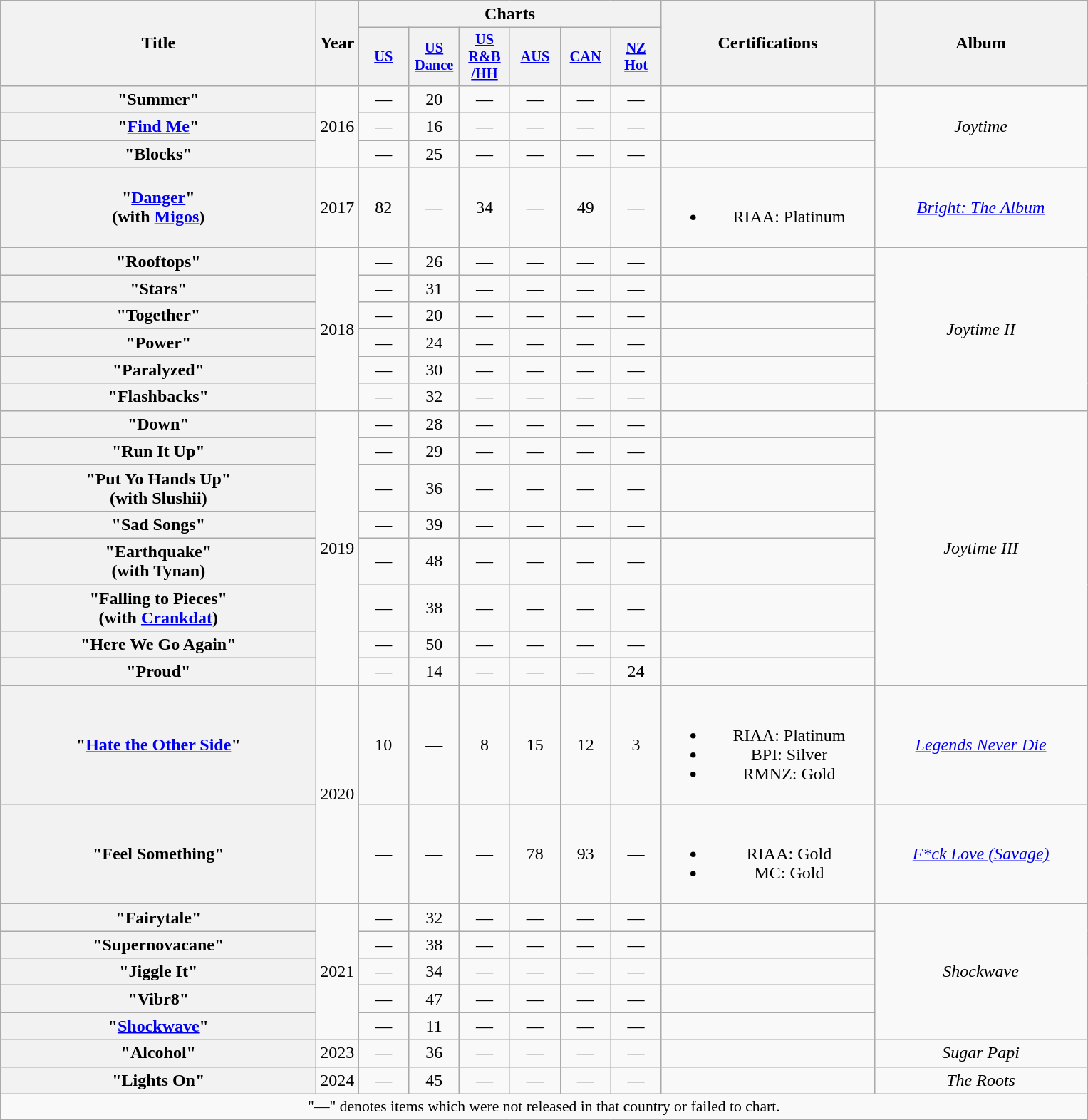<table class="wikitable plainrowheaders" style="text-align:center;">
<tr>
<th scope="col" rowspan="2" style="width:18em;">Title</th>
<th scope="col" rowspan="2">Year</th>
<th scope="col" colspan="6">Charts</th>
<th scope="col" rowspan="2" style="width:12em;">Certifications</th>
<th scope="col" rowspan="2" style="width:12em;">Album</th>
</tr>
<tr>
<th scope="col" style="width:3em;font-size:85%;"><a href='#'>US</a><br></th>
<th scope="col" style="width:3em;font-size:85%;"><a href='#'>US <br>Dance</a><br></th>
<th scope="col" style="width:3em;font-size:85%;"><a href='#'>US <br>R&B<br>/HH</a><br></th>
<th scope="col" style="width:3em;font-size:85%;"><a href='#'>AUS</a><br></th>
<th scope="col" style="width:3em;font-size:85%;"><a href='#'>CAN</a><br></th>
<th scope="col" style="width:3em;font-size:85%;"><a href='#'>NZ<br>Hot</a><br></th>
</tr>
<tr>
<th scope="row">"Summer"</th>
<td rowspan="3">2016</td>
<td>—</td>
<td>20</td>
<td>—</td>
<td>—</td>
<td>—</td>
<td>—</td>
<td></td>
<td rowspan="3"><em>Joytime</em></td>
</tr>
<tr>
<th scope="row">"<a href='#'>Find Me</a>"</th>
<td>—</td>
<td>16</td>
<td>—</td>
<td>—</td>
<td>—</td>
<td>—</td>
<td></td>
</tr>
<tr>
<th scope="row">"Blocks"</th>
<td>—</td>
<td>25</td>
<td>—</td>
<td>—</td>
<td>—</td>
<td>—</td>
<td></td>
</tr>
<tr>
<th scope="row">"<a href='#'>Danger</a>"<br><span>(with <a href='#'>Migos</a>)</span></th>
<td>2017</td>
<td>82</td>
<td>—</td>
<td>34</td>
<td>—</td>
<td>49</td>
<td>—</td>
<td><br><ul><li>RIAA: Platinum</li></ul></td>
<td><em><a href='#'>Bright: The Album</a></em></td>
</tr>
<tr>
<th scope="row">"Rooftops"</th>
<td rowspan="6">2018</td>
<td>—</td>
<td>26</td>
<td>—</td>
<td>—</td>
<td>—</td>
<td>—</td>
<td></td>
<td rowspan="6"><em>Joytime II</em></td>
</tr>
<tr>
<th scope="row">"Stars"</th>
<td>—</td>
<td>31</td>
<td>—</td>
<td>—</td>
<td>—</td>
<td>—</td>
<td></td>
</tr>
<tr>
<th scope="row">"Together"</th>
<td>—</td>
<td>20</td>
<td>—</td>
<td>—</td>
<td>—</td>
<td>—</td>
<td></td>
</tr>
<tr>
<th scope="row">"Power"</th>
<td>—</td>
<td>24</td>
<td>—</td>
<td>—</td>
<td>—</td>
<td>—</td>
<td></td>
</tr>
<tr>
<th scope="row">"Paralyzed"</th>
<td>—</td>
<td>30</td>
<td>—</td>
<td>—</td>
<td>—</td>
<td>—</td>
<td></td>
</tr>
<tr>
<th scope="row">"Flashbacks"</th>
<td>—</td>
<td>32</td>
<td>—</td>
<td>—</td>
<td>—</td>
<td>—</td>
<td></td>
</tr>
<tr>
<th scope="row">"Down"</th>
<td rowspan="8">2019</td>
<td>—</td>
<td>28</td>
<td>—</td>
<td>—</td>
<td>—</td>
<td>—</td>
<td></td>
<td rowspan="8"><em>Joytime III</em></td>
</tr>
<tr>
<th scope="row">"Run It Up"</th>
<td>—</td>
<td>29</td>
<td>—</td>
<td>—</td>
<td>—</td>
<td>—</td>
<td></td>
</tr>
<tr>
<th scope="row">"Put Yo Hands Up"<br><span>(with Slushii)</span></th>
<td>—</td>
<td>36</td>
<td>—</td>
<td>—</td>
<td>—</td>
<td>—</td>
<td></td>
</tr>
<tr>
<th scope="row">"Sad Songs"</th>
<td>—</td>
<td>39</td>
<td>—</td>
<td>—</td>
<td>—</td>
<td>—</td>
<td></td>
</tr>
<tr>
<th scope="row">"Earthquake"<br><span>(with Tynan)</span></th>
<td>—</td>
<td>48</td>
<td>—</td>
<td>—</td>
<td>—</td>
<td>—</td>
<td></td>
</tr>
<tr>
<th scope="row">"Falling to Pieces"<br><span>(with <a href='#'>Crankdat</a>)</span></th>
<td>—</td>
<td>38</td>
<td>—</td>
<td>—</td>
<td>—</td>
<td>—</td>
<td></td>
</tr>
<tr>
<th scope="row">"Here We Go Again"</th>
<td>—</td>
<td>50</td>
<td>—</td>
<td>—</td>
<td>—</td>
<td>—</td>
<td></td>
</tr>
<tr>
<th scope="row">"Proud"</th>
<td>—</td>
<td>14</td>
<td>—</td>
<td>—</td>
<td>—</td>
<td>24</td>
<td></td>
</tr>
<tr>
<th scope="row">"<a href='#'>Hate the Other Side</a>"<br></th>
<td rowspan="2">2020</td>
<td>10</td>
<td>—</td>
<td>8</td>
<td>15</td>
<td>12</td>
<td>3</td>
<td><br><ul><li>RIAA: Platinum</li><li>BPI: Silver</li><li>RMNZ: Gold</li></ul></td>
<td><em><a href='#'>Legends Never Die</a></em></td>
</tr>
<tr>
<th scope="row">"Feel Something"<br></th>
<td>—</td>
<td>—</td>
<td>—</td>
<td>78</td>
<td>93</td>
<td>—</td>
<td><br><ul><li>RIAA: Gold</li><li>MC: Gold</li></ul></td>
<td><em><a href='#'>F*ck Love (Savage)</a></em></td>
</tr>
<tr>
<th scope="row">"Fairytale"</th>
<td rowspan="5">2021</td>
<td>—</td>
<td>32</td>
<td>—</td>
<td>—</td>
<td>—</td>
<td>—</td>
<td></td>
<td rowspan="5"><em>Shockwave</em></td>
</tr>
<tr>
<th scope="row">"Supernovacane"</th>
<td>—</td>
<td>38</td>
<td>—</td>
<td>—</td>
<td>—</td>
<td>—</td>
<td></td>
</tr>
<tr>
<th scope="row">"Jiggle It"<br></th>
<td>—</td>
<td>34</td>
<td>—</td>
<td>—</td>
<td>—</td>
<td>—</td>
<td></td>
</tr>
<tr>
<th scope="row">"Vibr8"</th>
<td>—</td>
<td>47</td>
<td>—</td>
<td>—</td>
<td>—</td>
<td>—</td>
<td></td>
</tr>
<tr>
<th scope="row">"<a href='#'>Shockwave</a>"</th>
<td>—</td>
<td>11</td>
<td>—</td>
<td>—</td>
<td>—</td>
<td>—</td>
<td></td>
</tr>
<tr>
<th scope="row">"Alcohol"<br></th>
<td>2023</td>
<td>—</td>
<td>36</td>
<td>—</td>
<td>—</td>
<td>—</td>
<td>—</td>
<td></td>
<td><em>Sugar Papi</em></td>
</tr>
<tr>
<th scope="row">"Lights On"<br></th>
<td>2024</td>
<td>—</td>
<td>45</td>
<td>—</td>
<td>—</td>
<td>—</td>
<td>—</td>
<td></td>
<td><em>The Roots</em></td>
</tr>
<tr>
<td colspan="10" style="font-size:90%;">"—" denotes items which were not released in that country or failed to chart.</td>
</tr>
</table>
